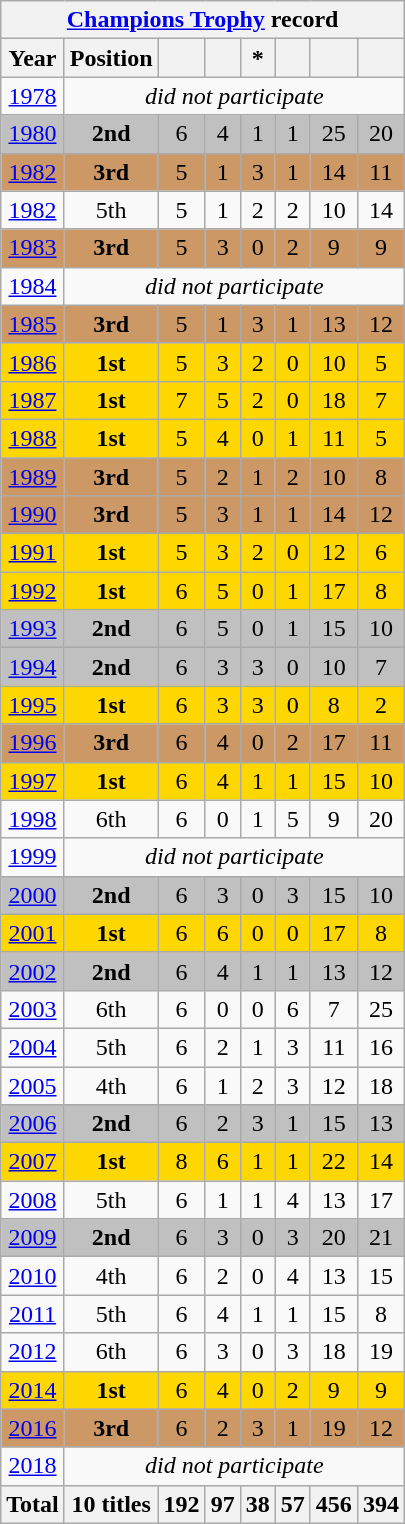<table class="wikitable" style="text-align: center;">
<tr>
<th colspan=8><a href='#'>Champions Trophy</a> record</th>
</tr>
<tr>
<th>Year</th>
<th>Position</th>
<th></th>
<th></th>
<th>*</th>
<th></th>
<th></th>
<th></th>
</tr>
<tr>
<td> <a href='#'>1978</a></td>
<td colspan=7><em>did not participate</em></td>
</tr>
<tr bgcolor=silver>
<td> <a href='#'>1980</a></td>
<td><strong>2nd</strong></td>
<td>6</td>
<td>4</td>
<td>1</td>
<td>1</td>
<td>25</td>
<td>20</td>
</tr>
<tr bgcolor=cc9966>
<td> <a href='#'>1982</a></td>
<td><strong>3rd</strong></td>
<td>5</td>
<td>1</td>
<td>3</td>
<td>1</td>
<td>14</td>
<td>11</td>
</tr>
<tr>
<td> <a href='#'>1982</a></td>
<td>5th</td>
<td>5</td>
<td>1</td>
<td>2</td>
<td>2</td>
<td>10</td>
<td>14</td>
</tr>
<tr bgcolor=cc9966>
<td> <a href='#'>1983</a></td>
<td><strong>3rd</strong></td>
<td>5</td>
<td>3</td>
<td>0</td>
<td>2</td>
<td>9</td>
<td>9</td>
</tr>
<tr>
<td> <a href='#'>1984</a></td>
<td colspan=7><em>did not participate</em></td>
</tr>
<tr bgcolor=cc9966>
<td> <a href='#'>1985</a></td>
<td><strong>3rd</strong></td>
<td>5</td>
<td>1</td>
<td>3</td>
<td>1</td>
<td>13</td>
<td>12</td>
</tr>
<tr bgcolor=gold>
<td> <a href='#'>1986</a></td>
<td><strong>1st</strong></td>
<td>5</td>
<td>3</td>
<td>2</td>
<td>0</td>
<td>10</td>
<td>5</td>
</tr>
<tr bgcolor=gold>
<td> <a href='#'>1987</a></td>
<td><strong>1st</strong></td>
<td>7</td>
<td>5</td>
<td>2</td>
<td>0</td>
<td>18</td>
<td>7</td>
</tr>
<tr bgcolor=gold>
<td> <a href='#'>1988</a></td>
<td><strong>1st</strong></td>
<td>5</td>
<td>4</td>
<td>0</td>
<td>1</td>
<td>11</td>
<td>5</td>
</tr>
<tr bgcolor=cc9966>
<td> <a href='#'>1989</a></td>
<td><strong>3rd</strong></td>
<td>5</td>
<td>2</td>
<td>1</td>
<td>2</td>
<td>10</td>
<td>8</td>
</tr>
<tr bgcolor=cc9966>
<td> <a href='#'>1990</a></td>
<td><strong>3rd</strong></td>
<td>5</td>
<td>3</td>
<td>1</td>
<td>1</td>
<td>14</td>
<td>12</td>
</tr>
<tr bgcolor=gold>
<td> <a href='#'>1991</a></td>
<td><strong>1st</strong></td>
<td>5</td>
<td>3</td>
<td>2</td>
<td>0</td>
<td>12</td>
<td>6</td>
</tr>
<tr bgcolor=gold>
<td> <a href='#'>1992</a></td>
<td><strong>1st</strong></td>
<td>6</td>
<td>5</td>
<td>0</td>
<td>1</td>
<td>17</td>
<td>8</td>
</tr>
<tr bgcolor=silver>
<td> <a href='#'>1993</a></td>
<td><strong>2nd</strong></td>
<td>6</td>
<td>5</td>
<td>0</td>
<td>1</td>
<td>15</td>
<td>10</td>
</tr>
<tr bgcolor=silver>
<td> <a href='#'>1994</a></td>
<td><strong>2nd</strong></td>
<td>6</td>
<td>3</td>
<td>3</td>
<td>0</td>
<td>10</td>
<td>7</td>
</tr>
<tr bgcolor=gold>
<td> <a href='#'>1995</a></td>
<td><strong>1st</strong></td>
<td>6</td>
<td>3</td>
<td>3</td>
<td>0</td>
<td>8</td>
<td>2</td>
</tr>
<tr bgcolor=cc9966>
<td> <a href='#'>1996</a></td>
<td><strong>3rd</strong></td>
<td>6</td>
<td>4</td>
<td>0</td>
<td>2</td>
<td>17</td>
<td>11</td>
</tr>
<tr bgcolor=gold>
<td> <a href='#'>1997</a></td>
<td><strong>1st</strong></td>
<td>6</td>
<td>4</td>
<td>1</td>
<td>1</td>
<td>15</td>
<td>10</td>
</tr>
<tr>
<td> <a href='#'>1998</a></td>
<td>6th</td>
<td>6</td>
<td>0</td>
<td>1</td>
<td>5</td>
<td>9</td>
<td>20</td>
</tr>
<tr>
<td> <a href='#'>1999</a></td>
<td colspan=7><em>did not participate</em></td>
</tr>
<tr bgcolor=silver>
<td> <a href='#'>2000</a></td>
<td><strong>2nd</strong></td>
<td>6</td>
<td>3</td>
<td>0</td>
<td>3</td>
<td>15</td>
<td>10</td>
</tr>
<tr bgcolor=gold>
<td> <a href='#'>2001</a></td>
<td><strong>1st</strong></td>
<td>6</td>
<td>6</td>
<td>0</td>
<td>0</td>
<td>17</td>
<td>8</td>
</tr>
<tr bgcolor=silver>
<td> <a href='#'>2002</a></td>
<td><strong>2nd</strong></td>
<td>6</td>
<td>4</td>
<td>1</td>
<td>1</td>
<td>13</td>
<td>12</td>
</tr>
<tr>
<td> <a href='#'>2003</a></td>
<td>6th</td>
<td>6</td>
<td>0</td>
<td>0</td>
<td>6</td>
<td>7</td>
<td>25</td>
</tr>
<tr>
<td> <a href='#'>2004</a></td>
<td>5th</td>
<td>6</td>
<td>2</td>
<td>1</td>
<td>3</td>
<td>11</td>
<td>16</td>
</tr>
<tr>
<td> <a href='#'>2005</a></td>
<td>4th</td>
<td>6</td>
<td>1</td>
<td>2</td>
<td>3</td>
<td>12</td>
<td>18</td>
</tr>
<tr bgcolor=silver>
<td> <a href='#'>2006</a></td>
<td><strong>2nd</strong></td>
<td>6</td>
<td>2</td>
<td>3</td>
<td>1</td>
<td>15</td>
<td>13</td>
</tr>
<tr bgcolor=gold>
<td> <a href='#'>2007</a></td>
<td><strong>1st</strong></td>
<td>8</td>
<td>6</td>
<td>1</td>
<td>1</td>
<td>22</td>
<td>14</td>
</tr>
<tr>
<td> <a href='#'>2008</a></td>
<td>5th</td>
<td>6</td>
<td>1</td>
<td>1</td>
<td>4</td>
<td>13</td>
<td>17</td>
</tr>
<tr bgcolor=silver>
<td> <a href='#'>2009</a></td>
<td><strong>2nd</strong></td>
<td>6</td>
<td>3</td>
<td>0</td>
<td>3</td>
<td>20</td>
<td>21</td>
</tr>
<tr>
<td> <a href='#'>2010</a></td>
<td>4th</td>
<td>6</td>
<td>2</td>
<td>0</td>
<td>4</td>
<td>13</td>
<td>15</td>
</tr>
<tr>
<td> <a href='#'>2011</a></td>
<td>5th</td>
<td>6</td>
<td>4</td>
<td>1</td>
<td>1</td>
<td>15</td>
<td>8</td>
</tr>
<tr>
<td> <a href='#'>2012</a></td>
<td>6th</td>
<td>6</td>
<td>3</td>
<td>0</td>
<td>3</td>
<td>18</td>
<td>19</td>
</tr>
<tr bgcolor=gold>
<td> <a href='#'>2014</a></td>
<td><strong>1st</strong></td>
<td>6</td>
<td>4</td>
<td>0</td>
<td>2</td>
<td>9</td>
<td>9</td>
</tr>
<tr bgcolor=cc9966>
<td> <a href='#'>2016</a></td>
<td><strong>3rd</strong></td>
<td>6</td>
<td>2</td>
<td>3</td>
<td>1</td>
<td>19</td>
<td>12</td>
</tr>
<tr>
<td> <a href='#'>2018</a></td>
<td colspan=7><em>did not participate</em></td>
</tr>
<tr>
<th>Total</th>
<th>10 titles</th>
<th>192</th>
<th>97</th>
<th>38</th>
<th>57</th>
<th>456</th>
<th>394</th>
</tr>
</table>
